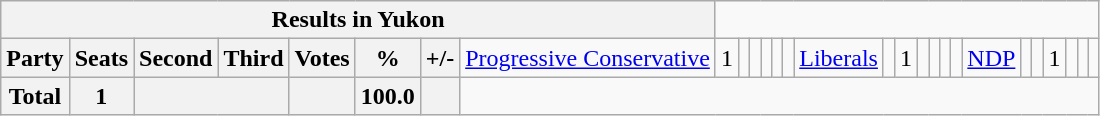<table class="wikitable">
<tr>
<th colspan=9>Results in Yukon</th>
</tr>
<tr>
<th colspan=2>Party</th>
<th>Seats</th>
<th>Second</th>
<th>Third</th>
<th>Votes</th>
<th>%</th>
<th>+/-<br></th>
<td><a href='#'>Progressive Conservative</a></td>
<td align="right">1</td>
<td align="right"></td>
<td align="right"></td>
<td align="right"></td>
<td align="right"></td>
<td align="right"><br></td>
<td><a href='#'>Liberals</a></td>
<td align="right"></td>
<td align="right">1</td>
<td align="right"></td>
<td align="right"></td>
<td align="right"></td>
<td align="right"><br></td>
<td><a href='#'>NDP</a></td>
<td align="right"></td>
<td align="right"></td>
<td align="right">1</td>
<td align="right"></td>
<td align="right"></td>
<td align="right"></td>
</tr>
<tr>
<th colspan="2">Total</th>
<th>1</th>
<th colspan="2"></th>
<th></th>
<th>100.0</th>
<th></th>
</tr>
</table>
